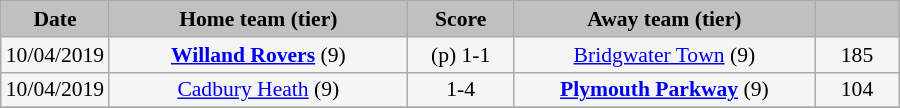<table class="wikitable" style="width: 600px; background:WhiteSmoke; text-align:center; font-size:90%">
<tr>
<td scope="col" style="width:  5.00%; background:silver;"><strong>Date</strong></td>
<td scope="col" style="width: 36.25%; background:silver;"><strong>Home team (tier)</strong></td>
<td scope="col" style="width: 12.50%; background:silver;"><strong>Score</strong></td>
<td scope="col" style="width: 36.25%; background:silver;"><strong>Away team (tier)</strong></td>
<td scope="col" style="width: 10.00%; background:silver;"><strong></strong></td>
</tr>
<tr>
<td>10/04/2019</td>
<td><strong><a href='#'>Willand Rovers</a></strong> (9)</td>
<td>(p) 1-1</td>
<td><a href='#'>Bridgwater Town</a> (9)</td>
<td>185</td>
</tr>
<tr>
<td>10/04/2019</td>
<td><a href='#'>Cadbury Heath</a> (9)</td>
<td>1-4</td>
<td><strong><a href='#'>Plymouth Parkway</a></strong> (9)</td>
<td>104</td>
</tr>
<tr>
</tr>
</table>
